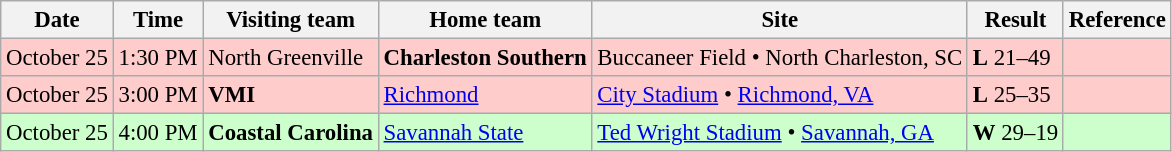<table class="wikitable" style="font-size:95%;">
<tr>
<th>Date</th>
<th>Time</th>
<th>Visiting team</th>
<th>Home team</th>
<th>Site</th>
<th>Result</th>
<th class="unsortable">Reference</th>
</tr>
<tr bgcolor=ffcccc>
<td>October 25</td>
<td>1:30 PM</td>
<td>North Greenville</td>
<td><strong>Charleston Southern</strong></td>
<td>Buccaneer Field • North Charleston, SC</td>
<td><strong>L</strong> 21–49</td>
<td></td>
</tr>
<tr bgcolor=ffcccc>
<td>October 25</td>
<td>3:00 PM</td>
<td><strong>VMI</strong></td>
<td><a href='#'>Richmond</a></td>
<td><a href='#'>City Stadium</a> • <a href='#'>Richmond, VA</a></td>
<td><strong>L</strong> 25–35</td>
<td></td>
</tr>
<tr bgcolor=ccffcc>
<td>October 25</td>
<td>4:00 PM</td>
<td><strong>Coastal Carolina</strong></td>
<td><a href='#'>Savannah State</a></td>
<td><a href='#'>Ted Wright Stadium</a> • <a href='#'>Savannah, GA</a></td>
<td><strong>W</strong> 29–19</td>
<td></td>
</tr>
</table>
